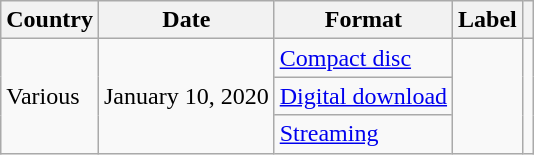<table class="wikitable">
<tr>
<th>Country</th>
<th>Date</th>
<th>Format</th>
<th>Label</th>
<th></th>
</tr>
<tr>
<td rowspan="3">Various</td>
<td rowspan="3">January 10, 2020</td>
<td><a href='#'>Compact disc</a></td>
<td rowspan="3"></td>
<td rowspan="3"></td>
</tr>
<tr>
<td><a href='#'>Digital download</a></td>
</tr>
<tr>
<td><a href='#'>Streaming</a></td>
</tr>
</table>
